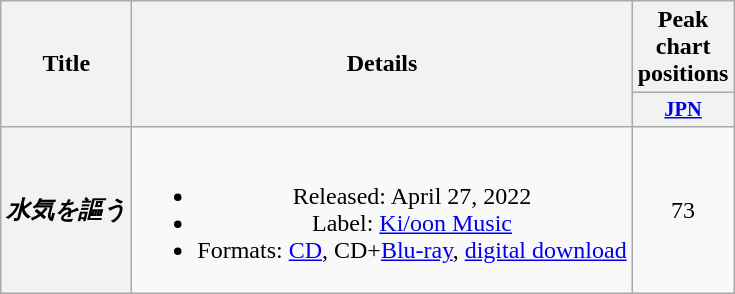<table class="wikitable plainrowheaders" style="text-align:center;">
<tr>
<th scope="col" rowspan="2">Title</th>
<th scope="col" rowspan="2">Details</th>
<th scope="col">Peak chart positions</th>
</tr>
<tr>
<th scope="col" style="width:2.75em;font-size:85%;"><a href='#'>JPN</a><br></th>
</tr>
<tr>
<th scope="row"><em>水気を謳う</em></th>
<td><br><ul><li>Released: April 27, 2022 </li><li>Label: <a href='#'>Ki/oon Music</a></li><li>Formats: <a href='#'>CD</a>, CD+<a href='#'>Blu-ray</a>, <a href='#'>digital download</a></li></ul></td>
<td>73</td>
</tr>
</table>
